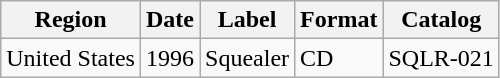<table class="wikitable">
<tr>
<th>Region</th>
<th>Date</th>
<th>Label</th>
<th>Format</th>
<th>Catalog</th>
</tr>
<tr>
<td>United States</td>
<td>1996</td>
<td>Squealer</td>
<td>CD</td>
<td>SQLR-021</td>
</tr>
</table>
